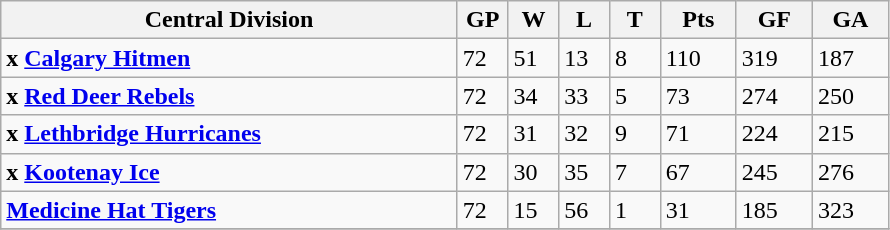<table class="wikitable">
<tr>
<th width="45%">Central Division</th>
<th width="5%">GP</th>
<th width="5%">W</th>
<th width="5%">L</th>
<th width="5%">T</th>
<th width="7.5%">Pts</th>
<th width="7.5%">GF</th>
<th width="7.5%">GA</th>
</tr>
<tr>
<td><strong>x <a href='#'>Calgary Hitmen</a></strong></td>
<td>72</td>
<td>51</td>
<td>13</td>
<td>8</td>
<td>110</td>
<td>319</td>
<td>187</td>
</tr>
<tr>
<td><strong>x <a href='#'>Red Deer Rebels</a></strong></td>
<td>72</td>
<td>34</td>
<td>33</td>
<td>5</td>
<td>73</td>
<td>274</td>
<td>250</td>
</tr>
<tr>
<td><strong>x <a href='#'>Lethbridge Hurricanes</a></strong></td>
<td>72</td>
<td>31</td>
<td>32</td>
<td>9</td>
<td>71</td>
<td>224</td>
<td>215</td>
</tr>
<tr>
<td><strong>x <a href='#'>Kootenay Ice</a></strong></td>
<td>72</td>
<td>30</td>
<td>35</td>
<td>7</td>
<td>67</td>
<td>245</td>
<td>276</td>
</tr>
<tr>
<td><strong><a href='#'>Medicine Hat Tigers</a></strong></td>
<td>72</td>
<td>15</td>
<td>56</td>
<td>1</td>
<td>31</td>
<td>185</td>
<td>323</td>
</tr>
<tr>
</tr>
</table>
